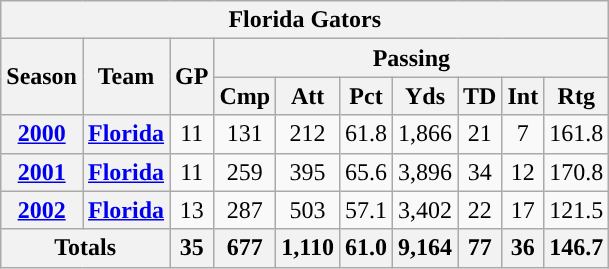<table class="wikitable" style="text-align:center;">
<tr>
<th colspan="13">Florida Gators</th>
</tr>
<tr>
<th rowspan="2">Season</th>
<th rowspan="2">Team</th>
<th rowspan="2">GP</th>
<th colspan="7">Passing</th>
</tr>
<tr>
<th>Cmp</th>
<th>Att</th>
<th>Pct</th>
<th>Yds</th>
<th>TD</th>
<th>Int</th>
<th>Rtg</th>
</tr>
<tr>
<th><a href='#'>2000</a></th>
<th><a href='#'>Florida</a></th>
<td>11</td>
<td>131</td>
<td>212</td>
<td>61.8</td>
<td>1,866</td>
<td>21</td>
<td>7</td>
<td>161.8</td>
</tr>
<tr>
<th><a href='#'>2001</a></th>
<th><a href='#'>Florida</a></th>
<td>11</td>
<td>259</td>
<td>395</td>
<td>65.6</td>
<td>3,896</td>
<td>34</td>
<td>12</td>
<td>170.8</td>
</tr>
<tr>
<th><a href='#'>2002</a></th>
<th><a href='#'>Florida</a></th>
<td>13</td>
<td>287</td>
<td>503</td>
<td>57.1</td>
<td>3,402</td>
<td>22</td>
<td>17</td>
<td>121.5</td>
</tr>
<tr>
<th colspan="2">Totals</th>
<th>35</th>
<th>677</th>
<th>1,110</th>
<th>61.0</th>
<th>9,164</th>
<th>77</th>
<th>36</th>
<th>146.7</th>
</tr>
</table>
